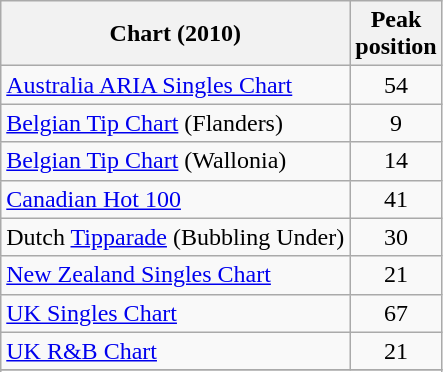<table class="wikitable sortable">
<tr>
<th>Chart (2010)</th>
<th>Peak<br>position</th>
</tr>
<tr>
<td><a href='#'>Australia ARIA Singles Chart</a></td>
<td style="text-align:center;">54</td>
</tr>
<tr>
<td><a href='#'>Belgian Tip Chart</a> (Flanders)</td>
<td style="text-align:center;">9</td>
</tr>
<tr>
<td><a href='#'>Belgian Tip Chart</a> (Wallonia)</td>
<td style="text-align:center;">14</td>
</tr>
<tr>
<td><a href='#'>Canadian Hot 100</a></td>
<td style="text-align:center;">41</td>
</tr>
<tr>
<td>Dutch <a href='#'>Tipparade</a> (Bubbling Under)</td>
<td style="text-align:center;">30</td>
</tr>
<tr>
<td><a href='#'>New Zealand Singles Chart</a></td>
<td style="text-align:center;">21</td>
</tr>
<tr>
<td><a href='#'>UK Singles Chart</a></td>
<td style="text-align:center;">67</td>
</tr>
<tr>
<td><a href='#'>UK R&B Chart</a></td>
<td style="text-align:center;">21</td>
</tr>
<tr>
</tr>
<tr>
</tr>
<tr>
</tr>
<tr>
</tr>
<tr>
</tr>
</table>
